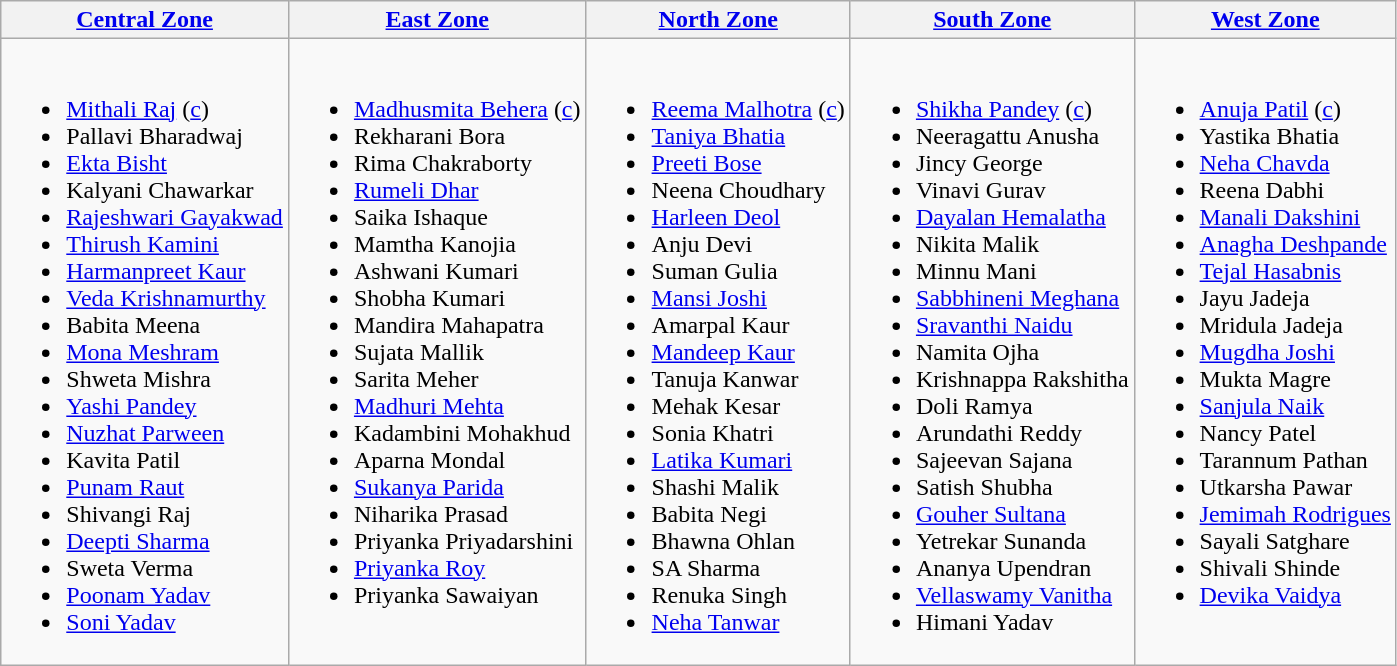<table class="wikitable">
<tr>
<th><a href='#'>Central Zone</a></th>
<th><a href='#'>East Zone</a></th>
<th><a href='#'>North Zone</a></th>
<th><a href='#'>South Zone</a></th>
<th><a href='#'>West Zone</a></th>
</tr>
<tr>
<td valign=top><br><ul><li><a href='#'>Mithali Raj</a> (<a href='#'>c</a>)</li><li>Pallavi Bharadwaj</li><li><a href='#'>Ekta Bisht</a></li><li>Kalyani Chawarkar</li><li><a href='#'>Rajeshwari Gayakwad</a></li><li><a href='#'>Thirush Kamini</a></li><li><a href='#'>Harmanpreet Kaur</a></li><li><a href='#'>Veda Krishnamurthy</a></li><li>Babita Meena</li><li><a href='#'>Mona Meshram</a></li><li>Shweta Mishra</li><li><a href='#'>Yashi Pandey</a></li><li><a href='#'>Nuzhat Parween</a></li><li>Kavita Patil</li><li><a href='#'>Punam Raut</a></li><li>Shivangi Raj</li><li><a href='#'>Deepti Sharma</a></li><li>Sweta Verma</li><li><a href='#'>Poonam Yadav</a></li><li><a href='#'>Soni Yadav</a></li></ul></td>
<td valign=top><br><ul><li><a href='#'>Madhusmita Behera</a> (<a href='#'>c</a>)</li><li>Rekharani Bora</li><li>Rima Chakraborty</li><li><a href='#'>Rumeli Dhar</a></li><li>Saika Ishaque</li><li>Mamtha Kanojia</li><li>Ashwani Kumari</li><li>Shobha Kumari</li><li>Mandira Mahapatra</li><li>Sujata Mallik</li><li>Sarita Meher</li><li><a href='#'>Madhuri Mehta</a></li><li>Kadambini Mohakhud</li><li>Aparna Mondal</li><li><a href='#'>Sukanya Parida</a></li><li>Niharika Prasad</li><li>Priyanka Priyadarshini</li><li><a href='#'>Priyanka Roy</a></li><li>Priyanka Sawaiyan</li></ul></td>
<td valign=top><br><ul><li><a href='#'>Reema Malhotra</a> (<a href='#'>c</a>)</li><li><a href='#'>Taniya Bhatia</a></li><li><a href='#'>Preeti Bose</a></li><li>Neena Choudhary</li><li><a href='#'>Harleen Deol</a></li><li>Anju Devi</li><li>Suman Gulia</li><li><a href='#'>Mansi Joshi</a></li><li>Amarpal Kaur</li><li><a href='#'>Mandeep Kaur</a></li><li>Tanuja Kanwar</li><li>Mehak Kesar</li><li>Sonia Khatri</li><li><a href='#'>Latika Kumari</a></li><li>Shashi Malik</li><li>Babita Negi</li><li>Bhawna Ohlan</li><li>SA Sharma</li><li>Renuka Singh</li><li><a href='#'>Neha Tanwar</a></li></ul></td>
<td valign=top><br><ul><li><a href='#'>Shikha Pandey</a> (<a href='#'>c</a>)</li><li>Neeragattu Anusha</li><li>Jincy George</li><li>Vinavi Gurav</li><li><a href='#'>Dayalan Hemalatha</a></li><li>Nikita Malik</li><li>Minnu Mani</li><li><a href='#'>Sabbhineni Meghana</a></li><li><a href='#'>Sravanthi Naidu</a></li><li>Namita Ojha</li><li>Krishnappa Rakshitha</li><li>Doli Ramya</li><li>Arundathi Reddy</li><li>Sajeevan Sajana</li><li>Satish Shubha</li><li><a href='#'>Gouher Sultana</a></li><li>Yetrekar Sunanda</li><li>Ananya Upendran</li><li><a href='#'>Vellaswamy Vanitha</a></li><li>Himani Yadav</li></ul></td>
<td valign=top><br><ul><li><a href='#'>Anuja Patil</a> (<a href='#'>c</a>)</li><li>Yastika Bhatia</li><li><a href='#'>Neha Chavda</a></li><li>Reena Dabhi</li><li><a href='#'>Manali Dakshini</a></li><li><a href='#'>Anagha Deshpande</a></li><li><a href='#'>Tejal Hasabnis</a></li><li>Jayu Jadeja</li><li>Mridula Jadeja</li><li><a href='#'>Mugdha Joshi</a></li><li>Mukta Magre</li><li><a href='#'>Sanjula Naik</a></li><li>Nancy Patel</li><li>Tarannum Pathan</li><li>Utkarsha Pawar</li><li><a href='#'>Jemimah Rodrigues</a></li><li>Sayali Satghare</li><li>Shivali Shinde</li><li><a href='#'>Devika Vaidya</a></li></ul></td>
</tr>
</table>
